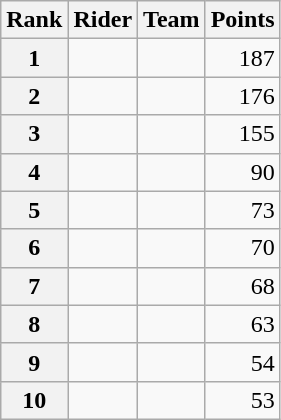<table class="wikitable">
<tr>
<th scope="col">Rank</th>
<th scope="col">Rider</th>
<th scope="col">Team</th>
<th scope="col">Points</th>
</tr>
<tr>
<th scope="row">1</th>
<td> </td>
<td></td>
<td style="text-align:right;">187</td>
</tr>
<tr>
<th scope="row">2</th>
<td> </td>
<td></td>
<td style="text-align:right;">176</td>
</tr>
<tr>
<th scope="row">3</th>
<td></td>
<td></td>
<td style="text-align:right;">155</td>
</tr>
<tr>
<th scope="row">4</th>
<td></td>
<td></td>
<td style="text-align:right;">90</td>
</tr>
<tr>
<th scope="row">5</th>
<td></td>
<td></td>
<td style="text-align:right;">73</td>
</tr>
<tr>
<th scope="row">6</th>
<td></td>
<td></td>
<td style="text-align:right;">70</td>
</tr>
<tr>
<th scope="row">7</th>
<td></td>
<td></td>
<td style="text-align:right;">68</td>
</tr>
<tr>
<th scope="row">8</th>
<td></td>
<td></td>
<td style="text-align:right;">63</td>
</tr>
<tr>
<th scope="row">9</th>
<td></td>
<td></td>
<td style="text-align:right;">54</td>
</tr>
<tr>
<th scope="row">10</th>
<td></td>
<td></td>
<td style="text-align:right;">53</td>
</tr>
</table>
